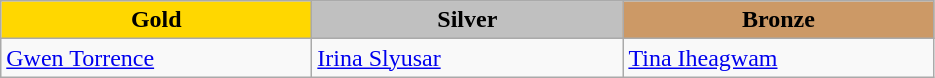<table class="wikitable" style="text-align:left">
<tr align="center">
<td width=200 bgcolor=gold><strong>Gold</strong></td>
<td width=200 bgcolor=silver><strong>Silver</strong></td>
<td width=200 bgcolor=CC9966><strong>Bronze</strong></td>
</tr>
<tr>
<td><a href='#'>Gwen Torrence</a><br><em></em></td>
<td><a href='#'>Irina Slyusar</a><br><em></em></td>
<td><a href='#'>Tina Iheagwam</a><br><em></em></td>
</tr>
</table>
